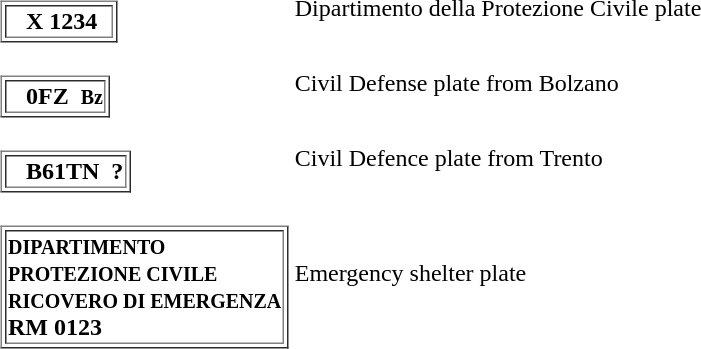<table>
<tr>
<td><br><table border=1>
<tr>
<td>  <strong></strong> <strong>X</strong> <strong>1234</strong>  </td>
</tr>
</table>
</td>
<td>Dipartimento della Protezione Civile plate</td>
</tr>
<tr>
<td><br><table border="1">
<tr>
<td>  <strong></strong> <strong>0FZ</strong>  <span><strong><small>Bz</small></strong></span></td>
</tr>
</table>
</td>
<td>Civil Defense plate from Bolzano</td>
</tr>
<tr>
<td><br><table border="1">
<tr>
<td>  <strong></strong> <strong>B61TN</strong>  <span><strong>?</strong></span></td>
</tr>
</table>
</td>
<td>Civil Defence plate from Trento</td>
</tr>
<tr>
<td><br><table border=1>
<tr>
<td><div><small><strong>DIPARTIMENTO</strong><br><strong>PROTEZIONE CIVILE</strong><br><strong>RICOVERO DI EMERGENZA</strong></small><br><strong>RM 0123</strong></div></td>
</tr>
</table>
</td>
<td>Emergency shelter plate</td>
</tr>
</table>
